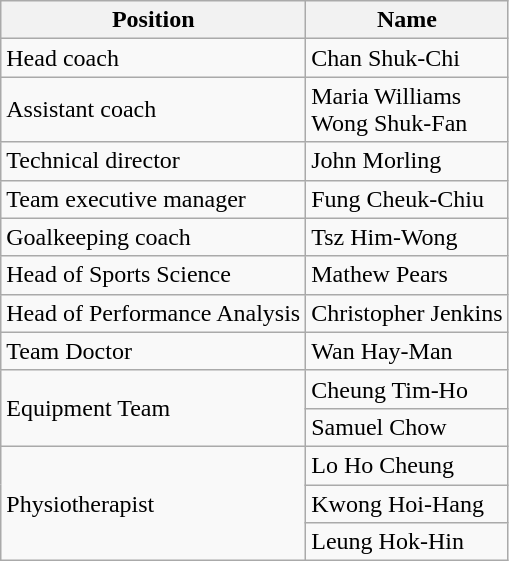<table class="wikitable" style="text-align:center;">
<tr>
<th>Position</th>
<th>Name</th>
</tr>
<tr>
<td align="left">Head coach</td>
<td align="left"> Chan Shuk-Chi</td>
</tr>
<tr>
<td align="left">Assistant coach</td>
<td align="left"> Maria Williams <br>  Wong Shuk-Fan</td>
</tr>
<tr>
<td align="left">Technical director</td>
<td align="left"> John Morling</td>
</tr>
<tr>
<td align="left">Team executive manager</td>
<td align="left"> Fung Cheuk-Chiu</td>
</tr>
<tr>
<td align="left">Goalkeeping coach</td>
<td align="left"> Tsz Him-Wong</td>
</tr>
<tr>
<td align="left">Head of Sports Science</td>
<td align="left"> Mathew Pears</td>
</tr>
<tr>
<td align="left">Head of Performance Analysis</td>
<td align="left"> Christopher Jenkins</td>
</tr>
<tr>
<td align="left">Team Doctor</td>
<td align="left"> Wan Hay-Man</td>
</tr>
<tr>
<td rowspan="2" style="text-align:left;">Equipment Team</td>
<td align="left"> Cheung Tim-Ho</td>
</tr>
<tr>
<td align="left"> Samuel Chow</td>
</tr>
<tr>
<td rowspan="3" style="text-align:left;">Physiotherapist</td>
<td align="left"> Lo Ho Cheung</td>
</tr>
<tr>
<td align="left"> Kwong Hoi-Hang</td>
</tr>
<tr>
<td align="left"> Leung Hok-Hin</td>
</tr>
</table>
